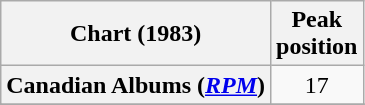<table class="wikitable sortable plainrowheaders" style="text-align:center">
<tr>
<th scope="col">Chart (1983)</th>
<th scope="col">Peak<br> position</th>
</tr>
<tr>
<th scope="row">Canadian Albums  (<em><a href='#'>RPM</a></em>)</th>
<td>17</td>
</tr>
<tr>
</tr>
<tr>
</tr>
</table>
